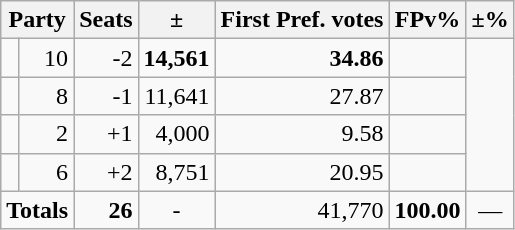<table class=wikitable>
<tr>
<th colspan=2 align=center>Party</th>
<th valign=top>Seats</th>
<th valign=top>±</th>
<th valign=top>First Pref. votes</th>
<th valign=top>FPv%</th>
<th valign=top>±%</th>
</tr>
<tr>
<td></td>
<td align=right>10</td>
<td align=right>-2</td>
<td align=right><strong>14,561</strong></td>
<td align=right><strong>34.86</strong></td>
<td align=right></td>
</tr>
<tr>
<td></td>
<td align=right>8</td>
<td align=right>-1</td>
<td align=right>11,641</td>
<td align=right>27.87</td>
<td align=right></td>
</tr>
<tr>
<td></td>
<td align=right>2</td>
<td align=right>+1</td>
<td align=right>4,000</td>
<td align=right>9.58</td>
<td align=right></td>
</tr>
<tr>
<td></td>
<td align=right>6</td>
<td align=right>+2</td>
<td align=right>8,751</td>
<td align=right>20.95</td>
<td align=right></td>
</tr>
<tr>
<td colspan=2 align=center><strong>Totals</strong></td>
<td align=right><strong>26</strong></td>
<td align=center>-</td>
<td align=right>41,770</td>
<td align=center><strong>100.00</strong></td>
<td align=center>—</td>
</tr>
</table>
